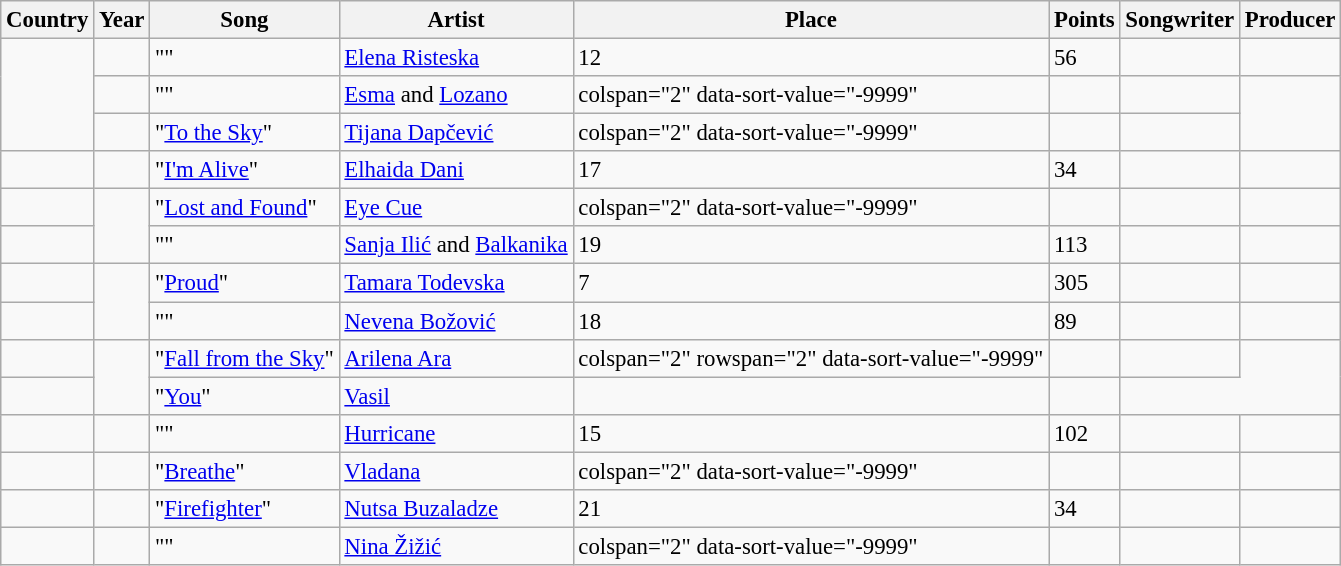<table class="sortable wikitable" align="center" style="font-size: 95%">
<tr>
<th>Country</th>
<th>Year</th>
<th>Song</th>
<th>Artist</th>
<th>Place</th>
<th>Points</th>
<th>Songwriter</th>
<th>Producer</th>
</tr>
<tr>
<td rowspan="3"></td>
<td></td>
<td>"" </td>
<td><a href='#'>Elena Risteska</a></td>
<td>12</td>
<td>56</td>
<td></td>
<td></td>
</tr>
<tr>
<td></td>
<td>"" </td>
<td><a href='#'>Esma</a> and <a href='#'>Lozano</a></td>
<td>colspan="2" data-sort-value="-9999" </td>
<td></td>
<td></td>
</tr>
<tr>
<td></td>
<td>"<a href='#'>To the Sky</a>"</td>
<td><a href='#'>Tijana Dapčević</a></td>
<td>colspan="2" data-sort-value="-9999" </td>
<td></td>
<td></td>
</tr>
<tr>
<td></td>
<td></td>
<td>"<a href='#'>I'm Alive</a>"</td>
<td><a href='#'>Elhaida Dani</a></td>
<td>17</td>
<td>34</td>
<td></td>
<td></td>
</tr>
<tr>
<td></td>
<td rowspan="2"></td>
<td>"<a href='#'>Lost and Found</a>"</td>
<td><a href='#'>Eye Cue</a></td>
<td>colspan="2" data-sort-value="-9999" </td>
<td></td>
<td></td>
</tr>
<tr>
<td></td>
<td>"" </td>
<td><a href='#'>Sanja Ilić</a> and <a href='#'>Balkanika</a></td>
<td>19</td>
<td>113</td>
<td></td>
<td></td>
</tr>
<tr>
<td></td>
<td rowspan="2"></td>
<td>"<a href='#'>Proud</a>"</td>
<td><a href='#'>Tamara Todevska</a></td>
<td>7</td>
<td>305</td>
<td></td>
<td></td>
</tr>
<tr>
<td></td>
<td>"" </td>
<td><a href='#'>Nevena Božović</a></td>
<td>18</td>
<td>89</td>
<td></td>
<td></td>
</tr>
<tr>
<td></td>
<td rowspan="2"></td>
<td>"<a href='#'>Fall from the Sky</a>"</td>
<td><a href='#'>Arilena Ara</a></td>
<td>colspan="2" rowspan="2" data-sort-value="-9999" </td>
<td></td>
<td></td>
</tr>
<tr>
<td></td>
<td>"<a href='#'>You</a>"</td>
<td><a href='#'>Vasil</a></td>
<td></td>
<td></td>
</tr>
<tr>
<td></td>
<td></td>
<td>""</td>
<td><a href='#'>Hurricane</a></td>
<td>15</td>
<td>102</td>
<td></td>
<td></td>
</tr>
<tr>
<td></td>
<td></td>
<td>"<a href='#'>Breathe</a>"</td>
<td><a href='#'>Vladana</a></td>
<td>colspan="2" data-sort-value="-9999" </td>
<td></td>
<td></td>
</tr>
<tr>
<td></td>
<td></td>
<td>"<a href='#'>Firefighter</a>"</td>
<td><a href='#'>Nutsa Buzaladze</a></td>
<td>21</td>
<td>34</td>
<td></td>
<td></td>
</tr>
<tr>
<td></td>
<td></td>
<td>"" </td>
<td><a href='#'>Nina Žižić</a></td>
<td>colspan="2" data-sort-value="-9999" </td>
<td></td>
<td></td>
</tr>
</table>
